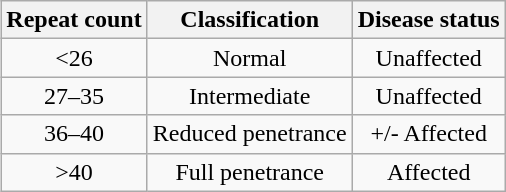<table class="wikitable" border="1" style="float:right; margin-left:15px; text-align:center;">
<tr>
<th>Repeat count</th>
<th>Classification</th>
<th>Disease status</th>
</tr>
<tr>
<td><26</td>
<td>Normal</td>
<td>Unaffected</td>
</tr>
<tr>
<td>27–35</td>
<td>Intermediate</td>
<td>Unaffected</td>
</tr>
<tr>
<td>36–40</td>
<td>Reduced penetrance</td>
<td>+/- Affected</td>
</tr>
<tr>
<td>>40</td>
<td>Full penetrance</td>
<td>Affected</td>
</tr>
</table>
